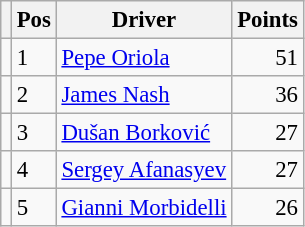<table class="wikitable" style="font-size: 95%;">
<tr>
<th></th>
<th>Pos</th>
<th>Driver</th>
<th>Points</th>
</tr>
<tr>
<td align="left"></td>
<td>1</td>
<td> <a href='#'>Pepe Oriola</a></td>
<td align="right">51</td>
</tr>
<tr>
<td align="left"></td>
<td>2</td>
<td> <a href='#'>James Nash</a></td>
<td align="right">36</td>
</tr>
<tr>
<td align="left"></td>
<td>3</td>
<td> <a href='#'>Dušan Borković</a></td>
<td align="right">27</td>
</tr>
<tr>
<td align="left"></td>
<td>4</td>
<td> <a href='#'>Sergey Afanasyev</a></td>
<td align="right">27</td>
</tr>
<tr>
<td align="left"></td>
<td>5</td>
<td> <a href='#'>Gianni Morbidelli</a></td>
<td align="right">26</td>
</tr>
</table>
